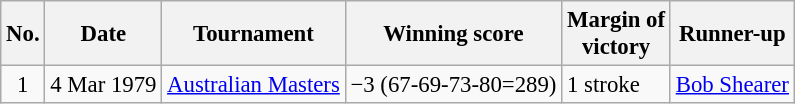<table class="wikitable" style="font-size:95%;">
<tr>
<th>No.</th>
<th>Date</th>
<th>Tournament</th>
<th>Winning score</th>
<th>Margin of<br>victory</th>
<th>Runner-up</th>
</tr>
<tr>
<td align=center>1</td>
<td align=right>4 Mar 1979</td>
<td><a href='#'>Australian Masters</a></td>
<td>−3 (67-69-73-80=289)</td>
<td>1 stroke</td>
<td> <a href='#'>Bob Shearer</a></td>
</tr>
</table>
